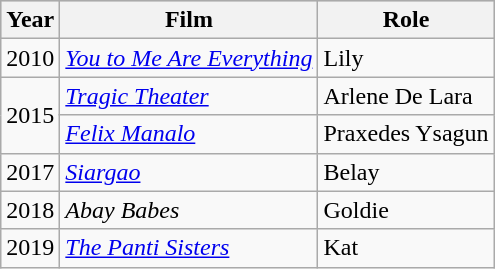<table class="wikitable">
<tr style="background:#ccc; text-align:center;">
<th>Year</th>
<th>Film</th>
<th>Role</th>
</tr>
<tr>
<td>2010</td>
<td><em><a href='#'>You to Me Are Everything</a></em></td>
<td>Lily</td>
</tr>
<tr>
<td rowspan="2">2015</td>
<td><em><a href='#'>Tragic Theater</a></em></td>
<td>Arlene De Lara</td>
</tr>
<tr>
<td><em><a href='#'>Felix Manalo</a></em></td>
<td>Praxedes Ysagun</td>
</tr>
<tr>
<td>2017</td>
<td><em><a href='#'>Siargao</a></em></td>
<td>Belay</td>
</tr>
<tr>
<td>2018</td>
<td><em>Abay Babes</em></td>
<td>Goldie</td>
</tr>
<tr>
<td>2019</td>
<td><em><a href='#'>The Panti Sisters</a></em></td>
<td>Kat</td>
</tr>
</table>
